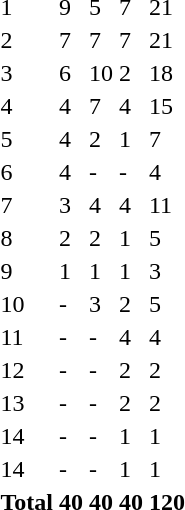<table>
<tr>
<td>1</td>
<td align=left></td>
<td>9</td>
<td>5</td>
<td>7</td>
<td>21</td>
</tr>
<tr>
<td>2</td>
<td align=left></td>
<td>7</td>
<td>7</td>
<td>7</td>
<td>21</td>
</tr>
<tr>
<td>3</td>
<td align=left></td>
<td>6</td>
<td>10</td>
<td>2</td>
<td>18</td>
</tr>
<tr>
<td>4</td>
<td align=left></td>
<td>4</td>
<td>7</td>
<td>4</td>
<td>15</td>
</tr>
<tr>
<td>5</td>
<td align=left></td>
<td>4</td>
<td>2</td>
<td>1</td>
<td>7</td>
</tr>
<tr>
<td>6</td>
<td align=left></td>
<td>4</td>
<td>-</td>
<td>-</td>
<td>4</td>
</tr>
<tr>
<td>7</td>
<td align=left></td>
<td>3</td>
<td>4</td>
<td>4</td>
<td>11</td>
</tr>
<tr>
<td>8</td>
<td align=left></td>
<td>2</td>
<td>2</td>
<td>1</td>
<td>5</td>
</tr>
<tr>
<td>9</td>
<td align=left></td>
<td>1</td>
<td>1</td>
<td>1</td>
<td>3</td>
</tr>
<tr>
<td>10</td>
<td align=left></td>
<td>-</td>
<td>3</td>
<td>2</td>
<td>5</td>
</tr>
<tr>
<td>11</td>
<td align=left></td>
<td>-</td>
<td>-</td>
<td>4</td>
<td>4</td>
</tr>
<tr>
<td>12</td>
<td align=left></td>
<td>-</td>
<td>-</td>
<td>2</td>
<td>2</td>
</tr>
<tr>
<td>13</td>
<td align=left></td>
<td>-</td>
<td>-</td>
<td>2</td>
<td>2</td>
</tr>
<tr>
<td>14</td>
<td align=left></td>
<td>-</td>
<td>-</td>
<td>1</td>
<td>1</td>
</tr>
<tr>
<td>14</td>
<td align=left></td>
<td>-</td>
<td>-</td>
<td>1</td>
<td>1</td>
</tr>
<tr>
<th colspan=2>Total</th>
<th>40</th>
<th>40</th>
<th>40</th>
<th>120</th>
</tr>
</table>
